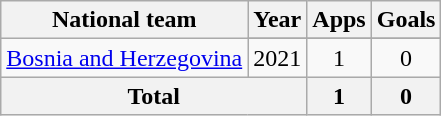<table class=wikitable style="text-align: center">
<tr>
<th>National team</th>
<th>Year</th>
<th>Apps</th>
<th>Goals</th>
</tr>
<tr>
<td rowspan=2><a href='#'>Bosnia and Herzegovina</a></td>
</tr>
<tr>
<td>2021</td>
<td>1</td>
<td>0</td>
</tr>
<tr>
<th colspan=2>Total</th>
<th>1</th>
<th>0</th>
</tr>
</table>
